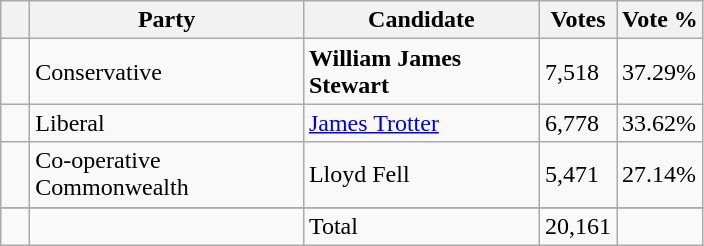<table class="wikitable">
<tr>
<th></th>
<th scope="col" width="175">Party</th>
<th scope="col" width="150">Candidate</th>
<th>Votes</th>
<th>Vote %</th>
</tr>
<tr |>
<td>   </td>
<td>Conservative</td>
<td><strong>William James Stewart</strong></td>
<td>7,518</td>
<td>37.29%</td>
</tr>
<tr |>
<td>   </td>
<td>Liberal</td>
<td><a href='#'>James Trotter</a></td>
<td>6,778</td>
<td>33.62%</td>
</tr>
<tr |>
<td>   </td>
<td>Co-operative Commonwealth</td>
<td>Lloyd Fell</td>
<td>5,471</td>
<td>27.14%</td>
</tr>
<tr |>
</tr>
<tr |>
<td></td>
<td></td>
<td>Total</td>
<td>20,161</td>
<td></td>
</tr>
</table>
